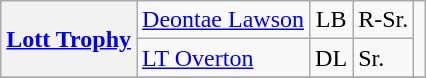<table class="wikitable">
<tr align="center">
<th rowspan=2><a href='#'>Lott Trophy</a></th>
<td><a href='#'>Deontae Lawson</a></td>
<td>LB</td>
<td>R-Sr.</td>
<td rowspan=2></td>
</tr>
<tr>
<td><a href='#'>LT Overton</a></td>
<td>DL</td>
<td>Sr.</td>
</tr>
<tr>
</tr>
</table>
